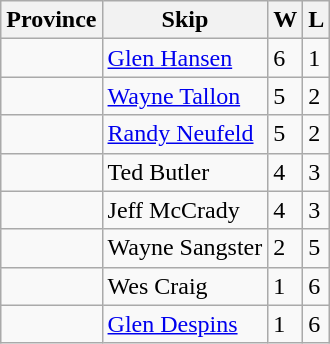<table class="wikitable" border="1">
<tr>
<th>Province</th>
<th>Skip</th>
<th>W</th>
<th>L</th>
</tr>
<tr>
<td></td>
<td><a href='#'>Glen Hansen</a></td>
<td>6</td>
<td>1</td>
</tr>
<tr>
<td></td>
<td><a href='#'>Wayne Tallon</a></td>
<td>5</td>
<td>2</td>
</tr>
<tr>
<td></td>
<td><a href='#'>Randy Neufeld</a></td>
<td>5</td>
<td>2</td>
</tr>
<tr>
<td></td>
<td>Ted Butler</td>
<td>4</td>
<td>3</td>
</tr>
<tr>
<td></td>
<td>Jeff McCrady</td>
<td>4</td>
<td>3</td>
</tr>
<tr>
<td></td>
<td>Wayne Sangster</td>
<td>2</td>
<td>5</td>
</tr>
<tr>
<td></td>
<td>Wes Craig</td>
<td>1</td>
<td>6</td>
</tr>
<tr>
<td></td>
<td><a href='#'>Glen Despins</a></td>
<td>1</td>
<td>6</td>
</tr>
</table>
